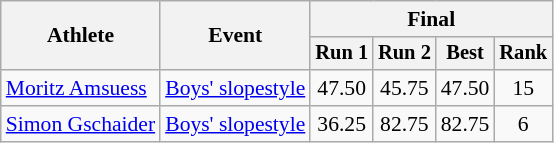<table class="wikitable" style="font-size:90%">
<tr>
<th rowspan=2>Athlete</th>
<th rowspan=2>Event</th>
<th colspan=5>Final</th>
</tr>
<tr style="font-size:95%">
<th>Run 1</th>
<th>Run 2</th>
<th>Best</th>
<th>Rank</th>
</tr>
<tr align=center>
<td align=left><a href='#'>Moritz Amsuess</a></td>
<td align=left><a href='#'>Boys' slopestyle</a></td>
<td>47.50</td>
<td>45.75</td>
<td>47.50</td>
<td>15</td>
</tr>
<tr align=center>
<td align=left><a href='#'>Simon Gschaider</a></td>
<td align=left><a href='#'>Boys' slopestyle</a></td>
<td>36.25</td>
<td>82.75</td>
<td>82.75</td>
<td>6</td>
</tr>
</table>
